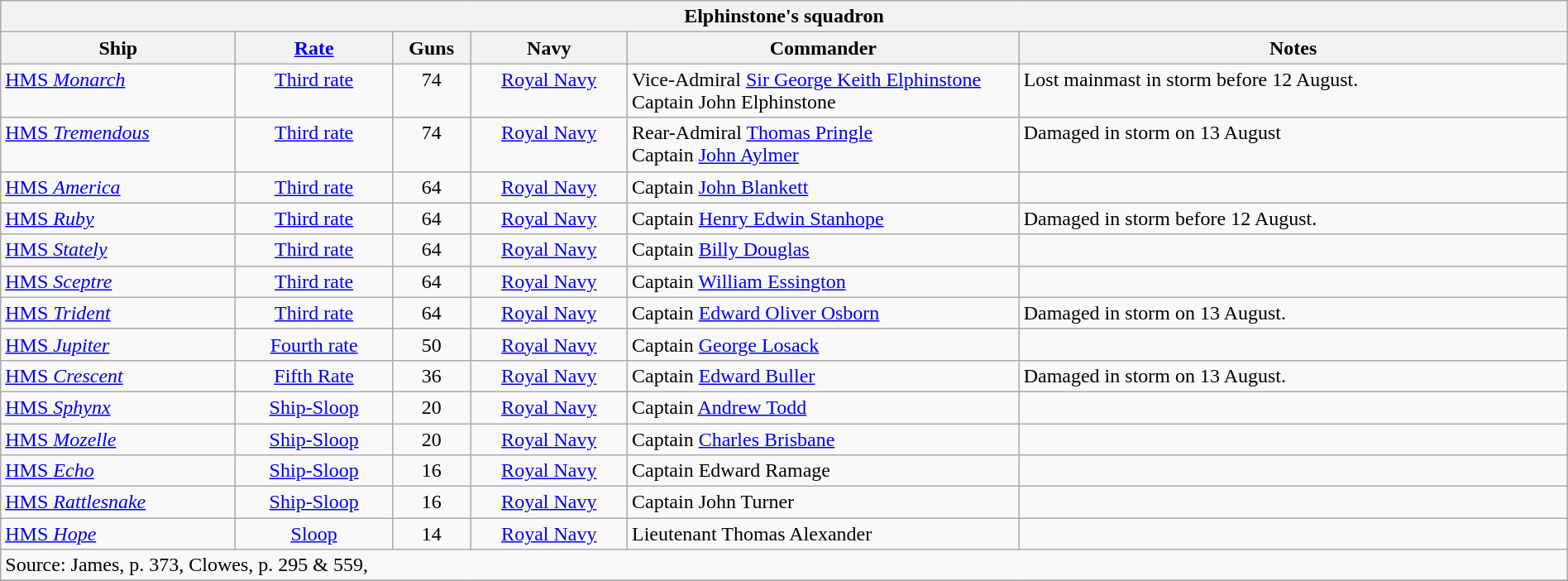<table class="wikitable" width=100%>
<tr valign="top">
<th colspan="11" bgcolor="white">Elphinstone's squadron</th>
</tr>
<tr valign="top"|- valign="top">
<th scope="col" width=15%; align= center>Ship</th>
<th scope="col" width=10%; align= center><a href='#'>Rate</a></th>
<th scope="col" width=5%; align= center>Guns</th>
<th scope="col" width=10%; align= center>Navy</th>
<th scope="col" width=25%; align= center>Commander</th>
<th scope="col" width=35%; align= center>Notes</th>
</tr>
<tr valign="top">
<td align= left><a href='#'>HMS <em>Monarch</em></a></td>
<td align= center><a href='#'>Third rate</a></td>
<td align= center>74</td>
<td align= center><a href='#'>Royal Navy</a></td>
<td align= left>Vice-Admiral <a href='#'>Sir George Keith Elphinstone</a><br>Captain John Elphinstone</td>
<td align= left>Lost mainmast in storm before 12 August.</td>
</tr>
<tr valign="top">
<td align= left><a href='#'>HMS <em>Tremendous</em></a></td>
<td align= center><a href='#'>Third rate</a></td>
<td align= center>74</td>
<td align= center><a href='#'>Royal Navy</a></td>
<td align= left>Rear-Admiral <a href='#'>Thomas Pringle</a><br>Captain <a href='#'>John Aylmer</a></td>
<td align= left>Damaged in storm on 13 August</td>
</tr>
<tr valign="top">
<td align= left><a href='#'>HMS <em>America</em></a></td>
<td align= center><a href='#'>Third rate</a></td>
<td align= center>64</td>
<td align= center><a href='#'>Royal Navy</a></td>
<td align= left>Captain <a href='#'>John Blankett</a></td>
<td align= left></td>
</tr>
<tr valign="top">
<td align= left><a href='#'>HMS <em>Ruby</em></a></td>
<td align= center><a href='#'>Third rate</a></td>
<td align= center>64</td>
<td align= center><a href='#'>Royal Navy</a></td>
<td align= left>Captain <a href='#'>Henry Edwin Stanhope</a></td>
<td align= left>Damaged in storm before 12 August.</td>
</tr>
<tr valign="top">
<td align= left><a href='#'>HMS <em>Stately</em></a></td>
<td align= center><a href='#'>Third rate</a></td>
<td align= center>64</td>
<td align= center><a href='#'>Royal Navy</a></td>
<td align= left>Captain <a href='#'>Billy Douglas</a></td>
<td align= left></td>
</tr>
<tr valign="top">
<td align= left><a href='#'>HMS <em>Sceptre</em></a></td>
<td align= center><a href='#'>Third rate</a></td>
<td align= center>64</td>
<td align= center><a href='#'>Royal Navy</a></td>
<td align= left>Captain <a href='#'>William Essington</a></td>
<td align= left></td>
</tr>
<tr valign="top">
<td align= left><a href='#'>HMS <em>Trident</em></a></td>
<td align= center><a href='#'>Third rate</a></td>
<td align= center>64</td>
<td align= center><a href='#'>Royal Navy</a></td>
<td align= left>Captain <a href='#'>Edward Oliver Osborn</a></td>
<td align= left>Damaged in storm on 13 August.</td>
</tr>
<tr valign="top">
<td align= left><a href='#'>HMS <em>Jupiter</em></a></td>
<td align= center><a href='#'>Fourth rate</a></td>
<td align= center>50</td>
<td align= center><a href='#'>Royal Navy</a></td>
<td align= left>Captain <a href='#'>George Losack</a></td>
<td align= left></td>
</tr>
<tr valign="top">
<td align= left><a href='#'>HMS <em>Crescent</em></a></td>
<td align= center><a href='#'>Fifth Rate</a></td>
<td align= center>36</td>
<td align= center><a href='#'>Royal Navy</a></td>
<td align= left>Captain <a href='#'>Edward Buller</a></td>
<td align= left>Damaged in storm on 13 August.</td>
</tr>
<tr valign="top">
<td align= left><a href='#'>HMS <em>Sphynx</em></a></td>
<td align= center><a href='#'>Ship-Sloop</a></td>
<td align= center>20</td>
<td align= center><a href='#'>Royal Navy</a></td>
<td align= left>Captain <a href='#'>Andrew Todd</a></td>
<td align= left></td>
</tr>
<tr valign="top">
<td align= left><a href='#'>HMS <em>Mozelle</em></a></td>
<td align= center><a href='#'>Ship-Sloop</a></td>
<td align= center>20</td>
<td align= center><a href='#'>Royal Navy</a></td>
<td align= left>Captain <a href='#'>Charles Brisbane</a></td>
<td align= left></td>
</tr>
<tr valign="top">
<td align= left><a href='#'>HMS <em>Echo</em></a></td>
<td align= center><a href='#'>Ship-Sloop</a></td>
<td align= center>16</td>
<td align= center><a href='#'>Royal Navy</a></td>
<td align= left>Captain Edward Ramage</td>
<td align= left></td>
</tr>
<tr valign="top">
<td align= left><a href='#'>HMS <em>Rattlesnake</em></a></td>
<td align= center><a href='#'>Ship-Sloop</a></td>
<td align= center>16</td>
<td align= center><a href='#'>Royal Navy</a></td>
<td align= left>Captain John Turner</td>
<td align= left></td>
</tr>
<tr valign="top">
<td align= left><a href='#'>HMS <em>Hope</em></a></td>
<td align= center><a href='#'>Sloop</a></td>
<td align= center>14</td>
<td align= center><a href='#'>Royal Navy</a></td>
<td align= left>Lieutenant Thomas Alexander</td>
<td align= left></td>
</tr>
<tr valign="top">
<td colspan="12" align="left">Source: James, p. 373, Clowes, p. 295 & 559, </td>
</tr>
<tr>
</tr>
</table>
